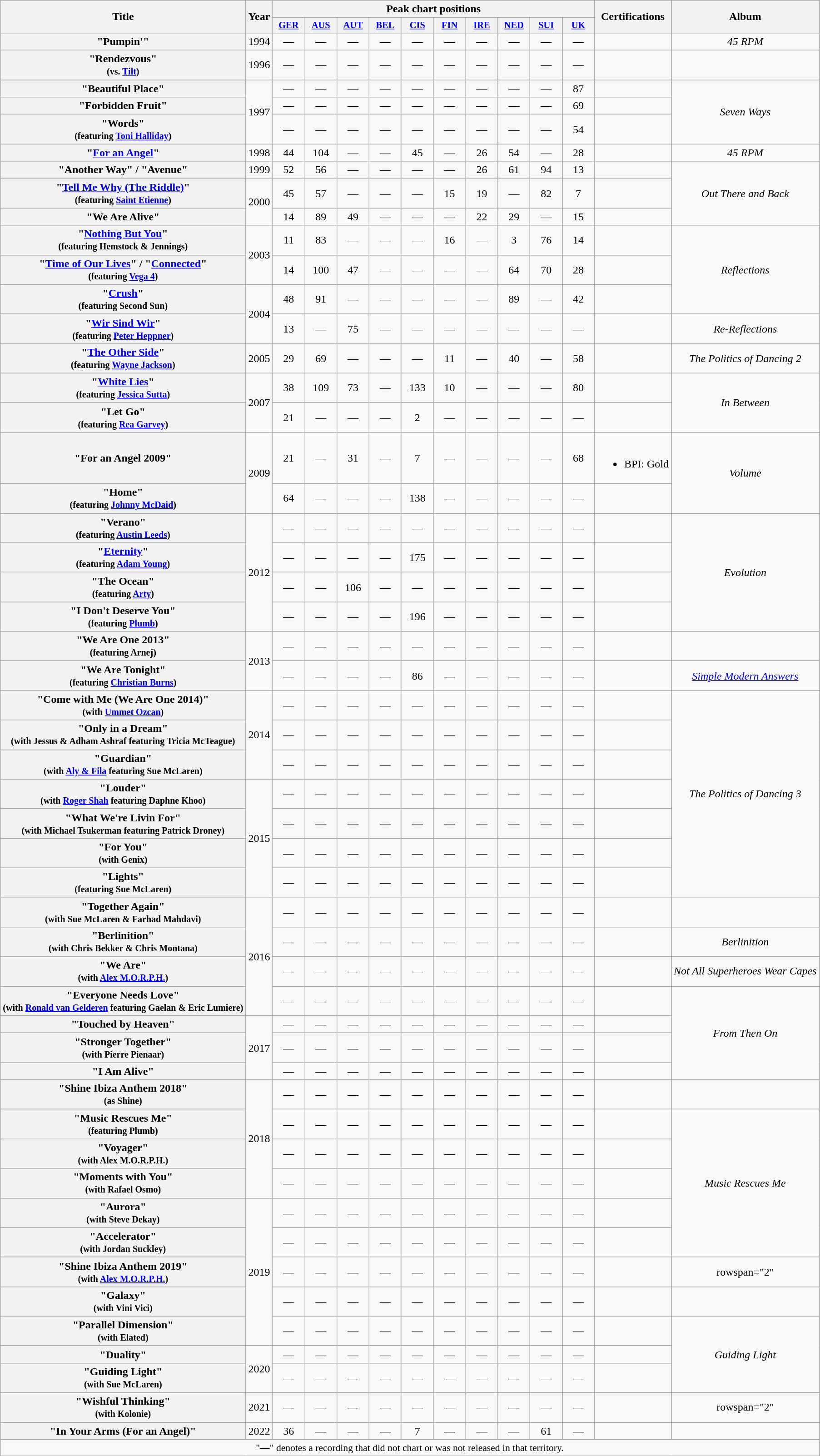<table class="wikitable plainrowheaders" style="text-align:center;">
<tr>
<th rowspan="2">Title</th>
<th rowspan="2">Year</th>
<th colspan="10">Peak chart positions</th>
<th rowspan="2">Certifications</th>
<th rowspan="2">Album</th>
</tr>
<tr>
<th style="width:3em;font-size:85%"><a href='#'>GER</a><br></th>
<th style="width:3em;font-size:85%"><a href='#'>AUS</a><br></th>
<th style="width:3em;font-size:85%"><a href='#'>AUT</a><br></th>
<th style="width:3em;font-size:85%"><a href='#'>BEL</a><br></th>
<th style="width:3em;font-size:85%;"><a href='#'>CIS</a><br></th>
<th style="width:3em;font-size:85%"><a href='#'>FIN</a><br></th>
<th style="width:3em;font-size:85%"><a href='#'>IRE</a><br></th>
<th style="width:3em;font-size:85%"><a href='#'>NED</a><br></th>
<th style="width:3em;font-size:85%"><a href='#'>SUI</a><br></th>
<th style="width:3em;font-size:85%"><a href='#'>UK</a><br></th>
</tr>
<tr>
<th scope="row">"Pumpin'"</th>
<td>1994</td>
<td>—</td>
<td>—</td>
<td>—</td>
<td>—</td>
<td>—</td>
<td>—</td>
<td>—</td>
<td>—</td>
<td>—</td>
<td>—</td>
<td></td>
<td><em>45 RPM</em></td>
</tr>
<tr>
<th scope="row">"Rendezvous"<br><small>(vs. <a href='#'>Tilt</a>)</small></th>
<td>1996</td>
<td>—</td>
<td>—</td>
<td>—</td>
<td>—</td>
<td>—</td>
<td>—</td>
<td>—</td>
<td>—</td>
<td>—</td>
<td>—</td>
<td></td>
<td></td>
</tr>
<tr>
<th scope="row">"Beautiful Place"</th>
<td rowspan="3">1997</td>
<td>—</td>
<td>—</td>
<td>—</td>
<td>—</td>
<td>—</td>
<td>—</td>
<td>—</td>
<td>—</td>
<td>—</td>
<td>87</td>
<td></td>
<td rowspan="3"><em>Seven Ways</em></td>
</tr>
<tr>
<th scope="row">"Forbidden Fruit"</th>
<td>—</td>
<td>—</td>
<td>—</td>
<td>—</td>
<td>—</td>
<td>—</td>
<td>—</td>
<td>—</td>
<td>—</td>
<td>69</td>
<td></td>
</tr>
<tr>
<th scope="row">"Words"<br><small>(featuring <a href='#'>Toni Halliday</a>)</small></th>
<td>—</td>
<td>—</td>
<td>—</td>
<td>—</td>
<td>—</td>
<td>—</td>
<td>—</td>
<td>—</td>
<td>—</td>
<td>54</td>
<td></td>
</tr>
<tr>
<th scope="row">"<a href='#'>For an Angel</a>"</th>
<td>1998</td>
<td>44</td>
<td>104</td>
<td>—</td>
<td>—</td>
<td>45</td>
<td>—</td>
<td>26</td>
<td>54</td>
<td>—</td>
<td>28</td>
<td></td>
<td><em>45 RPM</em></td>
</tr>
<tr>
<th scope="row">"Another Way" / "Avenue"</th>
<td>1999</td>
<td>52</td>
<td>56</td>
<td>—</td>
<td>—</td>
<td>—</td>
<td>—</td>
<td>26</td>
<td>61</td>
<td>94</td>
<td>13</td>
<td></td>
<td rowspan="3"><em>Out There and Back</em></td>
</tr>
<tr>
<th scope="row">"<a href='#'>Tell Me Why (The Riddle)</a>"<br><small>(featuring <a href='#'>Saint Etienne</a>)</small></th>
<td rowspan="2">2000</td>
<td>45</td>
<td>57</td>
<td>—</td>
<td>—</td>
<td>—</td>
<td>15</td>
<td>19</td>
<td>—</td>
<td>82</td>
<td>7</td>
<td></td>
</tr>
<tr>
<th scope="row">"We Are Alive"</th>
<td>14</td>
<td>89</td>
<td>49</td>
<td>—</td>
<td>—</td>
<td>—</td>
<td>22</td>
<td>29</td>
<td>—</td>
<td>15</td>
<td></td>
</tr>
<tr>
<th scope="row">"<a href='#'>Nothing But You</a>"<br><small>(featuring Hemstock & Jennings)</small></th>
<td rowspan="2">2003</td>
<td>11</td>
<td>83</td>
<td>—</td>
<td>—</td>
<td>—</td>
<td>16</td>
<td>—</td>
<td>3</td>
<td>76</td>
<td>14</td>
<td></td>
<td rowspan="3"><em>Reflections</em></td>
</tr>
<tr>
<th scope="row">"<a href='#'>Time of Our Lives</a>" / "<a href='#'>Connected</a>"<br><small>(featuring <a href='#'>Vega 4</a>)</small></th>
<td>14</td>
<td>100</td>
<td>47</td>
<td>—</td>
<td>—</td>
<td>—</td>
<td>—</td>
<td>64</td>
<td>70</td>
<td>28</td>
<td></td>
</tr>
<tr>
<th scope="row">"<a href='#'>Crush</a>"<br><small>(featuring Second Sun)</small></th>
<td rowspan="2">2004</td>
<td>48</td>
<td>91</td>
<td>—</td>
<td>—</td>
<td>—</td>
<td>—</td>
<td>—</td>
<td>89</td>
<td>—</td>
<td>42</td>
<td></td>
</tr>
<tr>
<th scope="row">"<a href='#'>Wir Sind Wir</a>"<br><small>(featuring <a href='#'>Peter Heppner</a>)</small></th>
<td>13</td>
<td>—</td>
<td>75</td>
<td>—</td>
<td>—</td>
<td>—</td>
<td>—</td>
<td>—</td>
<td>—</td>
<td>—</td>
<td></td>
<td><em>Re-Reflections</em></td>
</tr>
<tr>
<th scope="row">"<a href='#'>The Other Side</a>"<br><small>(featuring <a href='#'>Wayne Jackson</a>)</small></th>
<td>2005</td>
<td>29</td>
<td>69</td>
<td>—</td>
<td>—</td>
<td>—</td>
<td>11</td>
<td>—</td>
<td>40</td>
<td>—</td>
<td>58</td>
<td></td>
<td><em>The Politics of Dancing 2</em></td>
</tr>
<tr>
<th scope="row">"<a href='#'>White Lies</a>"<br><small>(featuring <a href='#'>Jessica Sutta</a>)</small></th>
<td rowspan="2">2007</td>
<td>38</td>
<td>109</td>
<td>73</td>
<td>—</td>
<td>133</td>
<td>10</td>
<td>—</td>
<td>—</td>
<td>—</td>
<td>80</td>
<td></td>
<td rowspan="2"><em>In Between</em></td>
</tr>
<tr>
<th scope="row">"Let Go"<br><small>(featuring <a href='#'>Rea Garvey</a>)</small></th>
<td>21</td>
<td>—</td>
<td>—</td>
<td>—</td>
<td>2</td>
<td>—</td>
<td>—</td>
<td>—</td>
<td>—</td>
<td>—</td>
<td></td>
</tr>
<tr>
<th scope="row">"For an Angel 2009"</th>
<td rowspan="2">2009</td>
<td>21</td>
<td>—</td>
<td>31</td>
<td>—</td>
<td>7</td>
<td>—</td>
<td>—</td>
<td>—</td>
<td>—</td>
<td>68</td>
<td><br><ul><li>BPI: Gold</li></ul></td>
<td rowspan="2"><em>Volume</em></td>
</tr>
<tr>
<th scope="row">"Home"<br><small>(featuring <a href='#'>Johnny McDaid</a>)</small></th>
<td>64</td>
<td>—</td>
<td>—</td>
<td>—</td>
<td>138</td>
<td>—</td>
<td>—</td>
<td>—</td>
<td>—</td>
<td>—</td>
<td></td>
</tr>
<tr>
<th scope="row">"Verano"<br><small>(featuring <a href='#'>Austin Leeds</a>)</small></th>
<td rowspan="4">2012</td>
<td>—</td>
<td>—</td>
<td>—</td>
<td>—</td>
<td>—</td>
<td>—</td>
<td>—</td>
<td>—</td>
<td>—</td>
<td>—</td>
<td></td>
<td rowspan="4"><em>Evolution</em></td>
</tr>
<tr>
<th scope="row">"<a href='#'>Eternity</a>"<br><small>(featuring <a href='#'>Adam Young</a>)</small></th>
<td>—</td>
<td>—</td>
<td>—</td>
<td>—</td>
<td>175</td>
<td>—</td>
<td>—</td>
<td>—</td>
<td>—</td>
<td>—</td>
<td></td>
</tr>
<tr>
<th scope="row">"The Ocean"<br><small>(featuring <a href='#'>Arty</a>)</small></th>
<td>—</td>
<td>—</td>
<td>106</td>
<td>—</td>
<td>—</td>
<td>—</td>
<td>—</td>
<td>—</td>
<td>—</td>
<td>—</td>
<td></td>
</tr>
<tr>
<th scope="row">"I Don't Deserve You"<br><small>(featuring <a href='#'>Plumb</a>)</small></th>
<td>—</td>
<td>—</td>
<td>—</td>
<td>—</td>
<td>196</td>
<td>—</td>
<td>—</td>
<td>—</td>
<td>—</td>
<td>—</td>
<td></td>
</tr>
<tr>
<th scope="row">"We Are One 2013"<br><small>(featuring Arnej)</small></th>
<td rowspan="2">2013</td>
<td>—</td>
<td>—</td>
<td>—</td>
<td>—</td>
<td>—</td>
<td>—</td>
<td>—</td>
<td>—</td>
<td>—</td>
<td>—</td>
<td></td>
<td></td>
</tr>
<tr>
<th scope="row">"We Are Tonight"<br><small>(featuring <a href='#'>Christian Burns</a>)</small></th>
<td>—</td>
<td>—</td>
<td>—</td>
<td>—</td>
<td>86</td>
<td>—</td>
<td>—</td>
<td>—</td>
<td>—</td>
<td>—</td>
<td></td>
<td><em><a href='#'>Simple Modern Answers</a></em></td>
</tr>
<tr>
<th scope="row">"Come with Me (We Are One 2014)"<br><small>(with <a href='#'>Ummet Ozcan</a>)</small></th>
<td rowspan="3">2014</td>
<td>—</td>
<td>—</td>
<td>—</td>
<td>—</td>
<td>—</td>
<td>—</td>
<td>—</td>
<td>—</td>
<td>—</td>
<td>—</td>
<td></td>
<td rowspan="7"><em>The Politics of Dancing 3</em></td>
</tr>
<tr>
<th scope="row">"Only in a Dream"<br><small>(with Jessus & Adham Ashraf featuring Tricia McTeague)</small></th>
<td>—</td>
<td>—</td>
<td>—</td>
<td>—</td>
<td>—</td>
<td>—</td>
<td>—</td>
<td>—</td>
<td>—</td>
<td>—</td>
<td></td>
</tr>
<tr>
<th scope="row">"Guardian"<br><small>(with <a href='#'>Aly & Fila</a> featuring Sue McLaren)</small></th>
<td>—</td>
<td>—</td>
<td>—</td>
<td>—</td>
<td>—</td>
<td>—</td>
<td>—</td>
<td>—</td>
<td>—</td>
<td>—</td>
<td></td>
</tr>
<tr>
<th scope="row">"Louder"<br><small>(with <a href='#'>Roger Shah</a> featuring Daphne Khoo)</small></th>
<td rowspan="4">2015</td>
<td>—</td>
<td>—</td>
<td>—</td>
<td>—</td>
<td>—</td>
<td>—</td>
<td>—</td>
<td>—</td>
<td>—</td>
<td>—</td>
<td></td>
</tr>
<tr>
<th scope="row">"What We're Livin For"<br><small>(with Michael Tsukerman featuring Patrick Droney)</small></th>
<td>—</td>
<td>—</td>
<td>—</td>
<td>—</td>
<td>—</td>
<td>—</td>
<td>—</td>
<td>—</td>
<td>—</td>
<td>—</td>
<td></td>
</tr>
<tr>
<th scope="row">"For You"<br><small>(with Genix)</small></th>
<td>—</td>
<td>—</td>
<td>—</td>
<td>—</td>
<td>—</td>
<td>—</td>
<td>—</td>
<td>—</td>
<td>—</td>
<td>—</td>
<td></td>
</tr>
<tr>
<th scope="row">"Lights"<br><small>(featuring Sue McLaren)</small></th>
<td>—</td>
<td>—</td>
<td>—</td>
<td>—</td>
<td>—</td>
<td>—</td>
<td>—</td>
<td>—</td>
<td>—</td>
<td>—</td>
<td></td>
</tr>
<tr>
<th scope="row">"Together Again"<br><small>(with Sue McLaren & Farhad Mahdavi)</small></th>
<td rowspan="4">2016</td>
<td>—</td>
<td>—</td>
<td>—</td>
<td>—</td>
<td>—</td>
<td>—</td>
<td>—</td>
<td>—</td>
<td>—</td>
<td>—</td>
<td></td>
<td></td>
</tr>
<tr>
<th scope="row">"Berlinition"<br><small>(with Chris Bekker & Chris Montana)</small></th>
<td>—</td>
<td>—</td>
<td>—</td>
<td>—</td>
<td>—</td>
<td>—</td>
<td>—</td>
<td>—</td>
<td>—</td>
<td>—</td>
<td></td>
<td><em>Berlinition</em></td>
</tr>
<tr>
<th scope="row">"We Are"<br><small>(with <a href='#'>Alex M.O.R.P.H.</a>)</small></th>
<td>—</td>
<td>—</td>
<td>—</td>
<td>—</td>
<td>—</td>
<td>—</td>
<td>—</td>
<td>—</td>
<td>—</td>
<td>—</td>
<td></td>
<td><em>Not All Superheroes Wear Capes</em></td>
</tr>
<tr>
<th scope="row">"Everyone Needs Love"<br><small>(with <a href='#'>Ronald van Gelderen</a> featuring Gaelan & Eric Lumiere)</small></th>
<td>—</td>
<td>—</td>
<td>—</td>
<td>—</td>
<td>—</td>
<td>—</td>
<td>—</td>
<td>—</td>
<td>—</td>
<td>—</td>
<td></td>
<td rowspan="4"><em>From Then On</em></td>
</tr>
<tr>
<th scope="row">"Touched by Heaven"</th>
<td rowspan="3">2017</td>
<td>—</td>
<td>—</td>
<td>—</td>
<td>—</td>
<td>—</td>
<td>—</td>
<td>—</td>
<td>—</td>
<td>—</td>
<td>—</td>
<td></td>
</tr>
<tr>
<th scope="row">"Stronger Together"<br><small>(with Pierre Pienaar)</small></th>
<td>—</td>
<td>—</td>
<td>—</td>
<td>—</td>
<td>—</td>
<td>—</td>
<td>—</td>
<td>—</td>
<td>—</td>
<td>—</td>
<td></td>
</tr>
<tr>
<th scope="row">"I Am Alive"</th>
<td>—</td>
<td>—</td>
<td>—</td>
<td>—</td>
<td>—</td>
<td>—</td>
<td>—</td>
<td>—</td>
<td>—</td>
<td>—</td>
<td></td>
</tr>
<tr>
<th scope="row">"Shine Ibiza Anthem 2018"<br><small>(as Shine)</small></th>
<td rowspan="4">2018</td>
<td>—</td>
<td>—</td>
<td>—</td>
<td>—</td>
<td>—</td>
<td>—</td>
<td>—</td>
<td>—</td>
<td>—</td>
<td>—</td>
<td></td>
<td></td>
</tr>
<tr>
<th scope="row">"Music Rescues Me" <br><small>(featuring Plumb)</small></th>
<td>—</td>
<td>—</td>
<td>—</td>
<td>—</td>
<td>—</td>
<td>—</td>
<td>—</td>
<td>—</td>
<td>—</td>
<td>—</td>
<td></td>
<td rowspan="5"><em>Music Rescues Me</em></td>
</tr>
<tr>
<th scope="row">"Voyager" <br><small>(with Alex M.O.R.P.H.)</small></th>
<td>—</td>
<td>—</td>
<td>—</td>
<td>—</td>
<td>—</td>
<td>—</td>
<td>—</td>
<td>—</td>
<td>—</td>
<td>—</td>
<td></td>
</tr>
<tr>
<th scope="row">"Moments with You" <br><small>(with Rafael Osmo)</small></th>
<td>—</td>
<td>—</td>
<td>—</td>
<td>—</td>
<td>—</td>
<td>—</td>
<td>—</td>
<td>—</td>
<td>—</td>
<td>—</td>
<td></td>
</tr>
<tr>
<th scope="row">"Aurora" <br><small>(with Steve Dekay)</small></th>
<td rowspan="5">2019</td>
<td>—</td>
<td>—</td>
<td>—</td>
<td>—</td>
<td>—</td>
<td>—</td>
<td>—</td>
<td>—</td>
<td>—</td>
<td>—</td>
<td></td>
</tr>
<tr>
<th scope="row">"Accelerator" <br><small>(with Jordan Suckley)</small></th>
<td>—</td>
<td>—</td>
<td>—</td>
<td>—</td>
<td>—</td>
<td>—</td>
<td>—</td>
<td>—</td>
<td>—</td>
<td>—</td>
<td></td>
</tr>
<tr>
<th scope="row">"Shine Ibiza Anthem 2019" <br><small>(with <a href='#'>Alex M.O.R.P.H.</a>)</small></th>
<td>—</td>
<td>—</td>
<td>—</td>
<td>—</td>
<td>—</td>
<td>—</td>
<td>—</td>
<td>—</td>
<td>—</td>
<td>—</td>
<td></td>
<td>rowspan="2" </td>
</tr>
<tr>
<th scope="row">"Galaxy" <br><small>(with Vini Vici)</small></th>
<td>—</td>
<td>—</td>
<td>—</td>
<td>—</td>
<td>—</td>
<td>—</td>
<td>—</td>
<td>—</td>
<td>—</td>
<td>—</td>
<td></td>
</tr>
<tr>
<th scope="row">"Parallel Dimension" <br><small>(with Elated)</small></th>
<td>—</td>
<td>—</td>
<td>—</td>
<td>—</td>
<td>—</td>
<td>—</td>
<td>—</td>
<td>—</td>
<td>—</td>
<td>—</td>
<td></td>
<td rowspan="3"><em>Guiding Light</em></td>
</tr>
<tr>
<th scope="row">"Duality"</th>
<td rowspan="2">2020</td>
<td>—</td>
<td>—</td>
<td>—</td>
<td>—</td>
<td>—</td>
<td>—</td>
<td>—</td>
<td>—</td>
<td>—</td>
<td>—</td>
<td></td>
</tr>
<tr>
<th scope="row">"Guiding Light" <br><small>(with Sue McLaren)</small></th>
<td>—</td>
<td>—</td>
<td>—</td>
<td>—</td>
<td>—</td>
<td>—</td>
<td>—</td>
<td>—</td>
<td>—</td>
<td>—</td>
<td></td>
</tr>
<tr>
<th scope="row">"Wishful Thinking" <br><small>(with Kolonie)</small></th>
<td>2021</td>
<td>—</td>
<td>—</td>
<td>—</td>
<td>—</td>
<td>—</td>
<td>—</td>
<td>—</td>
<td>—</td>
<td>—</td>
<td>—</td>
<td></td>
<td>rowspan="2" </td>
</tr>
<tr>
<th scope="row">"In Your Arms (For an Angel)"<br></th>
<td>2022</td>
<td>36</td>
<td>—</td>
<td>—</td>
<td>—</td>
<td>7</td>
<td>—</td>
<td>—</td>
<td>—</td>
<td>61</td>
<td>—</td>
<td></td>
</tr>
<tr>
<td colspan="16" style="font-size:90%">"—" denotes a recording that did not chart or was not released in that territory.</td>
</tr>
</table>
